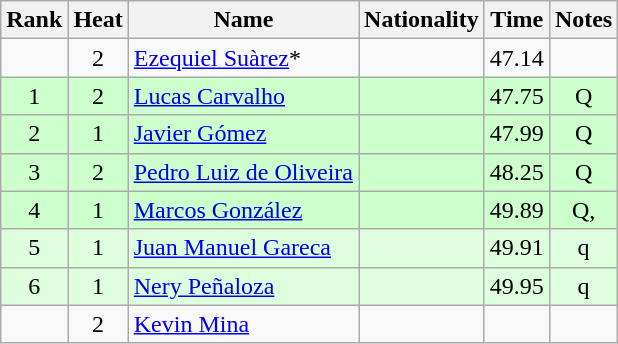<table class="wikitable sortable" style="text-align:center">
<tr>
<th>Rank</th>
<th>Heat</th>
<th>Name</th>
<th>Nationality</th>
<th>Time</th>
<th>Notes</th>
</tr>
<tr>
<td></td>
<td>2</td>
<td align=left><a href='#'>Ezequiel Suàrez</a>*</td>
<td align=left></td>
<td>47.14</td>
<td></td>
</tr>
<tr bgcolor=ccffcc>
<td>1</td>
<td>2</td>
<td align=left><a href='#'>Lucas Carvalho</a></td>
<td align=left></td>
<td>47.75</td>
<td>Q</td>
</tr>
<tr bgcolor=ccffcc>
<td>2</td>
<td>1</td>
<td align=left><a href='#'>Javier Gómez</a></td>
<td align=left></td>
<td>47.99</td>
<td>Q</td>
</tr>
<tr bgcolor=ccffcc>
<td>3</td>
<td>2</td>
<td align=left><a href='#'>Pedro Luiz de Oliveira</a></td>
<td align=left></td>
<td>48.25</td>
<td>Q</td>
</tr>
<tr bgcolor=ccffcc>
<td>4</td>
<td>1</td>
<td align=left><a href='#'>Marcos González</a></td>
<td align=left></td>
<td>49.89</td>
<td>Q, </td>
</tr>
<tr bgcolor=ddffdd>
<td>5</td>
<td>1</td>
<td align=left><a href='#'>Juan Manuel Gareca</a></td>
<td align=left></td>
<td>49.91</td>
<td>q</td>
</tr>
<tr bgcolor=ddffdd>
<td>6</td>
<td>1</td>
<td align=left><a href='#'>Nery Peñaloza</a></td>
<td align=left></td>
<td>49.95</td>
<td>q</td>
</tr>
<tr>
<td></td>
<td>2</td>
<td align=left><a href='#'>Kevin Mina</a></td>
<td align=left></td>
<td></td>
<td></td>
</tr>
</table>
